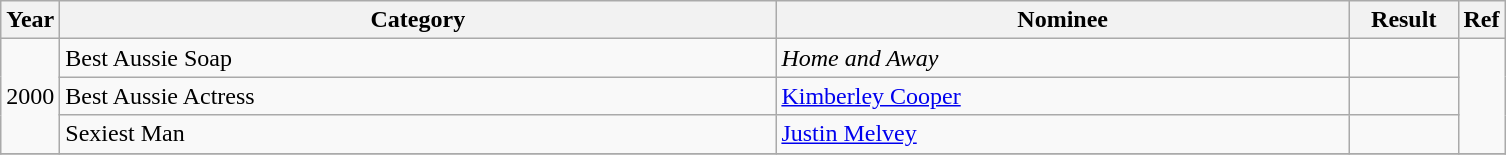<table class="wikitable">
<tr>
<th>Year</th>
<th width="470">Category</th>
<th width="375">Nominee</th>
<th width="65">Result</th>
<th>Ref</th>
</tr>
<tr>
<td rowspan="3">2000</td>
<td>Best Aussie Soap</td>
<td><em>Home and Away</em></td>
<td></td>
<td align="center" rowspan="3"></td>
</tr>
<tr>
<td>Best Aussie Actress</td>
<td><a href='#'>Kimberley Cooper</a></td>
<td></td>
</tr>
<tr>
<td>Sexiest Man</td>
<td><a href='#'>Justin Melvey</a></td>
<td></td>
</tr>
<tr>
</tr>
</table>
